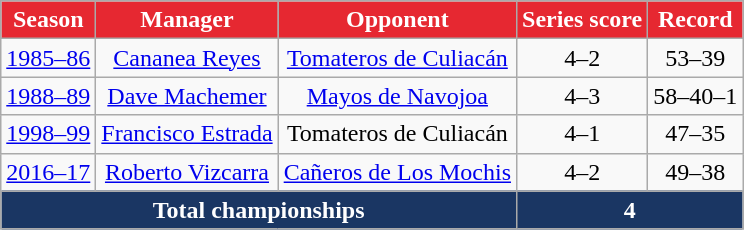<table class="wikitable plainrowheaders sortable" style="text-align:center;">
<tr>
<th scope="col" style="background-color:#E62831; color:#FFFFFF;">Season</th>
<th scope="col" style="background-color:#E62831; color:#FFFFFF;">Manager</th>
<th scope="col" style="background-color:#E62831; color:#FFFFFF;">Opponent</th>
<th scope="col" style="background-color:#E62831; color:#FFFFFF;">Series score</th>
<th scope="col" style="background-color:#E62831; color:#FFFFFF;">Record</th>
</tr>
<tr>
<td><a href='#'>1985–86</a></td>
<td><a href='#'>Cananea Reyes</a></td>
<td><a href='#'>Tomateros de Culiacán</a></td>
<td>4–2</td>
<td>53–39</td>
</tr>
<tr>
<td><a href='#'>1988–89</a></td>
<td><a href='#'>Dave Machemer</a></td>
<td><a href='#'>Mayos de Navojoa</a></td>
<td>4–3</td>
<td>58–40–1</td>
</tr>
<tr>
<td><a href='#'>1998–99</a></td>
<td><a href='#'>Francisco Estrada</a></td>
<td>Tomateros de Culiacán</td>
<td>4–1</td>
<td>47–35</td>
</tr>
<tr>
<td><a href='#'>2016–17</a></td>
<td><a href='#'>Roberto Vizcarra</a></td>
<td><a href='#'>Cañeros de Los Mochis</a></td>
<td>4–2</td>
<td>49–38</td>
</tr>
<tr style="text-align:center; background-color:#1A3663; color:#FFFFFF;">
<td colspan="3"><strong>Total championships</strong></td>
<td colspan="2"><strong>4</strong></td>
</tr>
</table>
